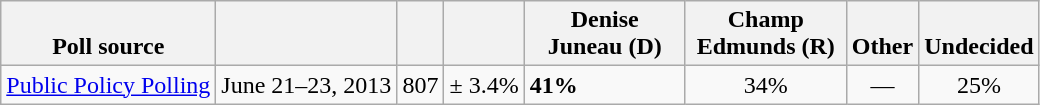<table class="wikitable">
<tr valign= bottom>
<th>Poll source</th>
<th></th>
<th></th>
<th></th>
<th style="width:100px;">Denise<br>Juneau (D)</th>
<th style="width:100px;">Champ<br>Edmunds (R)</th>
<th>Other</th>
<th>Undecided</th>
</tr>
<tr>
<td><a href='#'>Public Policy Polling</a></td>
<td align=center>June 21–23, 2013</td>
<td align=center>807</td>
<td align=center>± 3.4%</td>
<td><strong>41%</strong></td>
<td align=center>34%</td>
<td align=center>—</td>
<td align=center>25%</td>
</tr>
</table>
